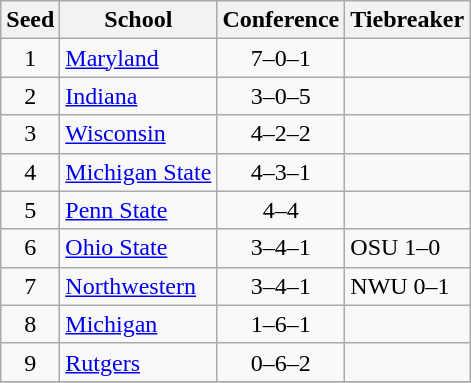<table class="wikitable" style="text-align:center">
<tr>
<th>Seed</th>
<th>School</th>
<th>Conference</th>
<th>Tiebreaker</th>
</tr>
<tr>
<td>1</td>
<td align=left><a href='#'>Maryland</a></td>
<td>7–0–1</td>
<td align=left></td>
</tr>
<tr>
<td>2</td>
<td align=left><a href='#'>Indiana</a></td>
<td>3–0–5</td>
<td align=left></td>
</tr>
<tr>
<td>3</td>
<td align=left><a href='#'>Wisconsin</a></td>
<td>4–2–2</td>
<td align=left></td>
</tr>
<tr>
<td>4</td>
<td align=left><a href='#'>Michigan State</a></td>
<td>4–3–1</td>
<td align=left></td>
</tr>
<tr>
<td>5</td>
<td align=left><a href='#'>Penn State</a></td>
<td>4–4</td>
<td align=left></td>
</tr>
<tr>
<td>6</td>
<td align=left><a href='#'>Ohio State</a></td>
<td>3–4–1</td>
<td align=left>OSU 1–0</td>
</tr>
<tr>
<td>7</td>
<td align=left><a href='#'>Northwestern</a></td>
<td>3–4–1</td>
<td align=left>NWU 0–1</td>
</tr>
<tr>
<td>8</td>
<td align=left><a href='#'>Michigan</a></td>
<td>1–6–1</td>
<td align=left></td>
</tr>
<tr>
<td>9</td>
<td align=left><a href='#'>Rutgers</a></td>
<td>0–6–2</td>
<td align=left></td>
</tr>
<tr>
</tr>
</table>
